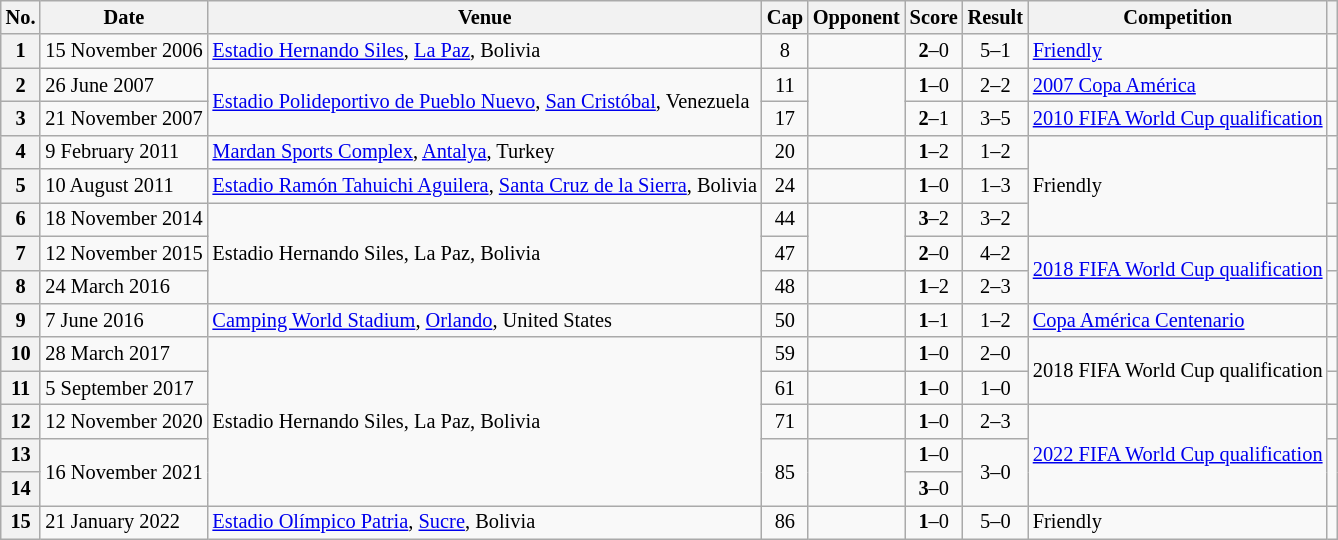<table class="wikitable sortable plainrowheaders" style="font-size:85%;">
<tr>
<th scope=col>No.</th>
<th scope=col data-sort-type=date>Date</th>
<th scope=col>Venue</th>
<th scope=col>Cap</th>
<th scope=col>Opponent</th>
<th scope=col>Score</th>
<th scope=col>Result</th>
<th scope=col>Competition</th>
<th scope=col></th>
</tr>
<tr>
<th scope=row>1</th>
<td>15 November 2006</td>
<td><a href='#'>Estadio Hernando Siles</a>, <a href='#'>La Paz</a>, Bolivia</td>
<td align=center>8</td>
<td></td>
<td align=center><strong>2</strong>–0</td>
<td align=center>5–1</td>
<td><a href='#'>Friendly</a></td>
<td></td>
</tr>
<tr>
<th scope=row>2</th>
<td>26 June 2007</td>
<td rowspan=2><a href='#'>Estadio Polideportivo de Pueblo Nuevo</a>, <a href='#'>San Cristóbal</a>, Venezuela</td>
<td align=center>11</td>
<td rowspan=2></td>
<td align=center><strong>1</strong>–0</td>
<td align=center>2–2</td>
<td><a href='#'>2007 Copa América</a></td>
<td align=center></td>
</tr>
<tr>
<th scope=row>3</th>
<td>21 November 2007</td>
<td align=center>17</td>
<td align=center><strong>2</strong>–1</td>
<td align=center>3–5</td>
<td><a href='#'>2010 FIFA World Cup qualification</a></td>
<td align=center></td>
</tr>
<tr>
<th scope=row>4</th>
<td>9 February 2011</td>
<td><a href='#'>Mardan Sports Complex</a>, <a href='#'>Antalya</a>, Turkey</td>
<td align=center>20</td>
<td></td>
<td align=center><strong>1</strong>–2</td>
<td align=center>1–2</td>
<td rowspan=3>Friendly</td>
<td></td>
</tr>
<tr>
<th scope=row>5</th>
<td>10 August 2011</td>
<td><a href='#'>Estadio Ramón Tahuichi Aguilera</a>, <a href='#'>Santa Cruz de la Sierra</a>, Bolivia</td>
<td align=center>24</td>
<td></td>
<td align=center><strong>1</strong>–0</td>
<td align=center>1–3</td>
<td></td>
</tr>
<tr>
<th scope=row>6</th>
<td>18 November 2014</td>
<td rowspan=3>Estadio Hernando Siles, La Paz, Bolivia</td>
<td align=center>44</td>
<td rowspan=2></td>
<td align=center><strong>3</strong>–2</td>
<td align=center>3–2</td>
<td></td>
</tr>
<tr>
<th scope=row>7</th>
<td>12 November 2015</td>
<td align=center>47</td>
<td align=center><strong>2</strong>–0</td>
<td align=center>4–2</td>
<td rowspan=2><a href='#'>2018 FIFA World Cup qualification</a></td>
<td align=center></td>
</tr>
<tr>
<th scope=row>8</th>
<td>24 March 2016</td>
<td align=center>48</td>
<td></td>
<td align=center><strong>1</strong>–2</td>
<td align=center>2–3</td>
<td align=center></td>
</tr>
<tr>
<th scope=row>9</th>
<td>7 June 2016</td>
<td><a href='#'>Camping World Stadium</a>, <a href='#'>Orlando</a>, United States</td>
<td align=center>50</td>
<td></td>
<td align=center><strong>1</strong>–1</td>
<td align=center>1–2</td>
<td><a href='#'>Copa América Centenario</a></td>
<td align=center></td>
</tr>
<tr>
<th scope=row>10</th>
<td>28 March 2017</td>
<td rowspan=5>Estadio Hernando Siles, La Paz, Bolivia</td>
<td align=center>59</td>
<td></td>
<td align=center><strong>1</strong>–0</td>
<td align=center>2–0</td>
<td rowspan=2>2018 FIFA World Cup qualification</td>
<td align=center></td>
</tr>
<tr>
<th scope=row>11</th>
<td>5 September 2017</td>
<td align=center>61</td>
<td></td>
<td align=center><strong>1</strong>–0</td>
<td align=center>1–0</td>
<td align=center></td>
</tr>
<tr>
<th scope=row>12</th>
<td>12 November 2020</td>
<td align=center>71</td>
<td></td>
<td align=center><strong>1</strong>–0</td>
<td align=center>2–3</td>
<td rowspan=3><a href='#'>2022 FIFA World Cup qualification</a></td>
<td align=center></td>
</tr>
<tr>
<th scope=row>13</th>
<td rowspan=2>16 November 2021</td>
<td rowspan=2 align=center>85</td>
<td rowspan=2></td>
<td align=center><strong>1</strong>–0</td>
<td rowspan=2 align=center>3–0</td>
<td rowspan=2 align=center></td>
</tr>
<tr>
<th scope=row>14</th>
<td align=center><strong>3</strong>–0</td>
</tr>
<tr>
<th scope=row>15</th>
<td>21 January 2022</td>
<td><a href='#'>Estadio Olímpico Patria</a>, <a href='#'>Sucre</a>, Bolivia</td>
<td align=center>86</td>
<td align=center></td>
<td align=center><strong>1</strong>–0</td>
<td align=center>5–0</td>
<td>Friendly</td>
<td></td>
</tr>
</table>
